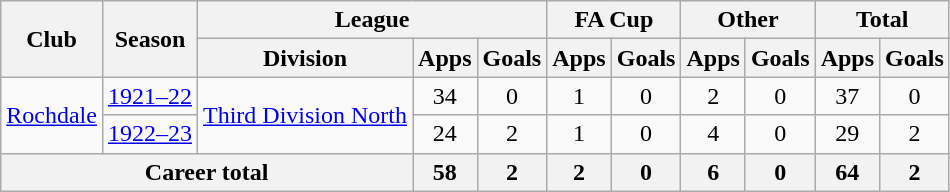<table class="wikitable" style="text-align:center">
<tr>
<th rowspan="2">Club</th>
<th rowspan="2">Season</th>
<th colspan="3">League</th>
<th colspan="2">FA Cup</th>
<th colspan="2">Other</th>
<th colspan="2">Total</th>
</tr>
<tr>
<th>Division</th>
<th>Apps</th>
<th>Goals</th>
<th>Apps</th>
<th>Goals</th>
<th>Apps</th>
<th>Goals</th>
<th>Apps</th>
<th>Goals</th>
</tr>
<tr>
<td rowspan="2"><a href='#'>Rochdale</a></td>
<td><a href='#'>1921–22</a></td>
<td rowspan="2"><a href='#'>Third Division North</a></td>
<td>34</td>
<td>0</td>
<td>1</td>
<td>0</td>
<td>2</td>
<td>0</td>
<td>37</td>
<td>0</td>
</tr>
<tr>
<td><a href='#'>1922–23</a></td>
<td>24</td>
<td>2</td>
<td>1</td>
<td>0</td>
<td>4</td>
<td>0</td>
<td>29</td>
<td>2</td>
</tr>
<tr>
<th colspan="3">Career total</th>
<th>58</th>
<th>2</th>
<th>2</th>
<th>0</th>
<th>6</th>
<th>0</th>
<th>64</th>
<th>2</th>
</tr>
</table>
